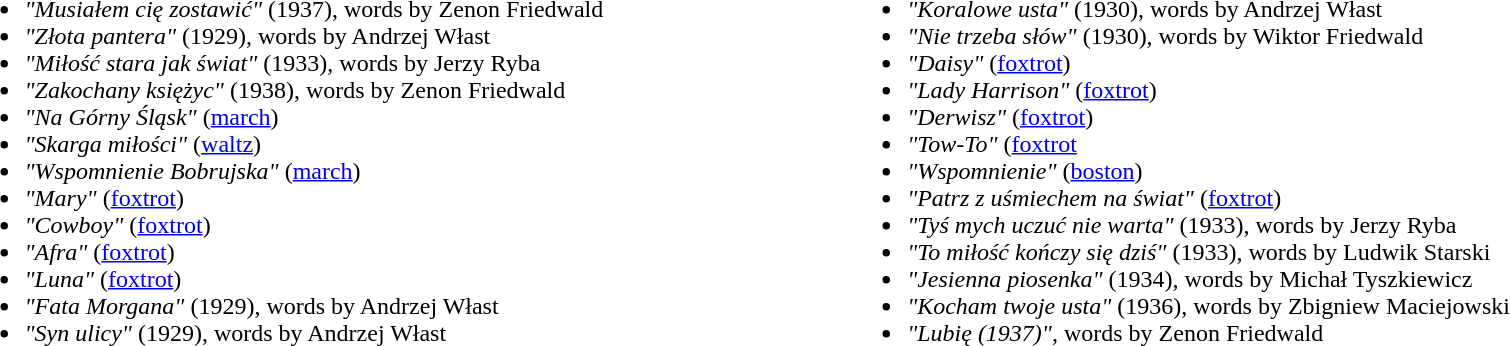<table width="95%">
<tr>
<td><br><ul><li><em>"Musiałem cię zostawić"</em> (1937), words by Zenon Friedwald</li><li><em>"Złota pantera"</em> (1929), words by Andrzej Włast</li><li><em>"Miłość stara jak świat"</em> (1933), words by Jerzy Ryba</li><li><em>"Zakochany księżyc"</em> (1938), words by Zenon Friedwald</li><li><em>"Na Górny Śląsk"</em> (<a href='#'>march</a>)</li><li><em>"Skarga miłości"</em> (<a href='#'>waltz</a>)</li><li><em>"Wspomnienie Bobrujska"</em> (<a href='#'>march</a>)</li><li><em>"Mary"</em> (<a href='#'>foxtrot</a>)</li><li><em>"Cowboy"</em> (<a href='#'>foxtrot</a>)</li><li><em>"Afra"</em> (<a href='#'>foxtrot</a>)</li><li><em>"Luna"</em> (<a href='#'>foxtrot</a>)</li><li><em>"Fata Morgana"</em> (1929), words by Andrzej Włast</li><li><em>"Syn ulicy"</em> (1929), words by Andrzej Włast</li></ul></td>
<td><br><ul><li><em>"Koralowe usta"</em> (1930), words by Andrzej Włast</li><li><em>"Nie trzeba słów"</em> (1930), words by Wiktor Friedwald</li><li><em>"Daisy"</em> (<a href='#'>foxtrot</a>)</li><li><em>"Lady Harrison"</em> (<a href='#'>foxtrot</a>)</li><li><em>"Derwisz"</em> (<a href='#'>foxtrot</a>)</li><li><em>"Tow-To"</em> (<a href='#'>foxtrot</a></li><li><em>"Wspomnienie"</em> (<a href='#'>boston</a>)</li><li><em>"Patrz z uśmiechem na świat"</em> (<a href='#'>foxtrot</a>)</li><li><em>"Tyś mych uczuć nie warta"</em> (1933), words by Jerzy Ryba</li><li><em>"To miłość kończy się dziś"</em> (1933), words by Ludwik Starski</li><li><em>"Jesienna piosenka"</em> (1934), words by Michał Tyszkiewicz</li><li><em>"Kocham twoje usta"</em> (1936), words by Zbigniew Maciejowski</li><li><em>"Lubię (1937)"</em>, words by Zenon Friedwald</li></ul></td>
</tr>
</table>
